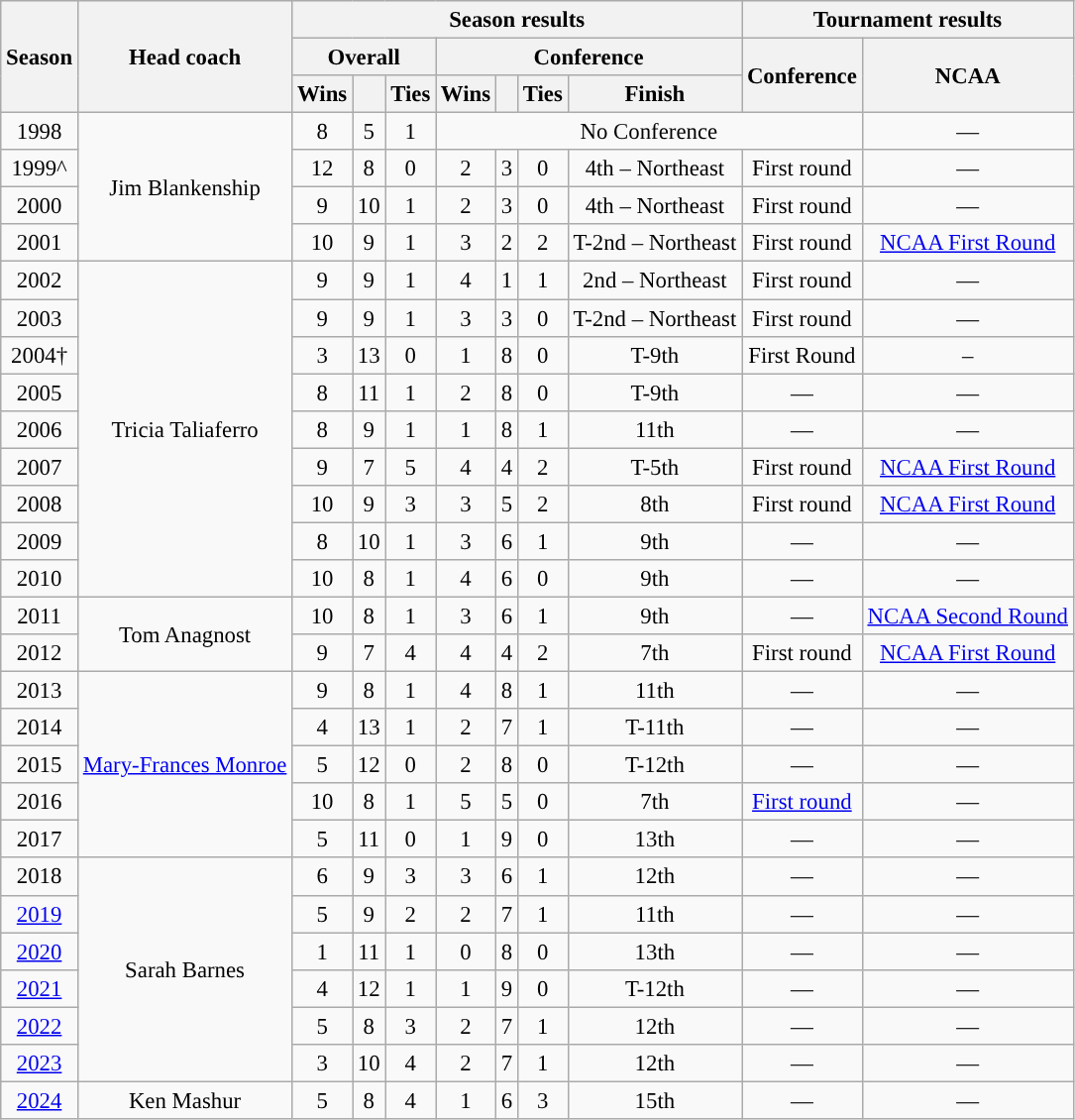<table class="wikitable" style="font-size: 95%; text-align:center;">
<tr>
<th rowspan=3>Season</th>
<th rowspan=3>Head coach</th>
<th colspan=7>Season results</th>
<th colspan=2>Tournament results</th>
</tr>
<tr>
<th colspan=3>Overall</th>
<th colspan=4>Conference</th>
<th rowspan=2>Conference</th>
<th rowspan=2>NCAA</th>
</tr>
<tr>
<th>Wins</th>
<th></th>
<th>Ties</th>
<th>Wins</th>
<th></th>
<th>Ties</th>
<th>Finish</th>
</tr>
<tr>
<td>1998</td>
<td rowspan=4>Jim Blankenship</td>
<td>8</td>
<td>5</td>
<td>1</td>
<td colspan=5>No Conference</td>
<td>—</td>
</tr>
<tr>
<td>1999^</td>
<td>12</td>
<td>8</td>
<td>0</td>
<td>2</td>
<td>3</td>
<td>0</td>
<td>4th – Northeast</td>
<td>First round</td>
<td>—</td>
</tr>
<tr>
<td>2000</td>
<td>9</td>
<td>10</td>
<td>1</td>
<td>2</td>
<td>3</td>
<td>0</td>
<td>4th – Northeast</td>
<td>First round</td>
<td>—</td>
</tr>
<tr>
<td>2001</td>
<td>10</td>
<td>9</td>
<td>1</td>
<td>3</td>
<td>2</td>
<td>2</td>
<td>T-2nd – Northeast</td>
<td>First round</td>
<td><a href='#'>NCAA First Round</a></td>
</tr>
<tr>
<td>2002</td>
<td rowspan=9>Tricia Taliaferro</td>
<td>9</td>
<td>9</td>
<td>1</td>
<td>4</td>
<td>1</td>
<td>1</td>
<td>2nd – Northeast</td>
<td>First round</td>
<td>—</td>
</tr>
<tr>
<td>2003</td>
<td>9</td>
<td>9</td>
<td>1</td>
<td>3</td>
<td>3</td>
<td>0</td>
<td>T-2nd – Northeast</td>
<td>First round</td>
<td>—</td>
</tr>
<tr>
<td>2004†</td>
<td>3</td>
<td>13</td>
<td>0</td>
<td>1</td>
<td>8</td>
<td>0</td>
<td>T-9th</td>
<td>First Round</td>
<td>–</td>
</tr>
<tr>
<td>2005</td>
<td>8</td>
<td>11</td>
<td>1</td>
<td>2</td>
<td>8</td>
<td>0</td>
<td>T-9th</td>
<td>—</td>
<td>—</td>
</tr>
<tr>
<td>2006</td>
<td>8</td>
<td>9</td>
<td>1</td>
<td>1</td>
<td>8</td>
<td>1</td>
<td>11th</td>
<td>—</td>
<td>—</td>
</tr>
<tr>
<td>2007</td>
<td>9</td>
<td>7</td>
<td>5</td>
<td>4</td>
<td>4</td>
<td>2</td>
<td>T-5th</td>
<td>First round</td>
<td><a href='#'>NCAA First Round</a></td>
</tr>
<tr>
<td>2008</td>
<td>10</td>
<td>9</td>
<td>3</td>
<td>3</td>
<td>5</td>
<td>2</td>
<td>8th</td>
<td>First round</td>
<td><a href='#'>NCAA First Round</a></td>
</tr>
<tr>
<td>2009</td>
<td>8</td>
<td>10</td>
<td>1</td>
<td>3</td>
<td>6</td>
<td>1</td>
<td>9th</td>
<td>—</td>
<td>—</td>
</tr>
<tr>
<td>2010</td>
<td>10</td>
<td>8</td>
<td>1</td>
<td>4</td>
<td>6</td>
<td>0</td>
<td>9th</td>
<td>—</td>
<td>—</td>
</tr>
<tr>
<td>2011</td>
<td rowspan=2>Tom Anagnost</td>
<td>10</td>
<td>8</td>
<td>1</td>
<td>3</td>
<td>6</td>
<td>1</td>
<td>9th</td>
<td>—</td>
<td><a href='#'>NCAA Second Round</a></td>
</tr>
<tr>
<td>2012</td>
<td>9</td>
<td>7</td>
<td>4</td>
<td>4</td>
<td>4</td>
<td>2</td>
<td>7th</td>
<td>First round</td>
<td><a href='#'>NCAA First Round</a></td>
</tr>
<tr>
<td>2013</td>
<td rowspan=5><a href='#'>Mary-Frances Monroe</a></td>
<td>9</td>
<td>8</td>
<td>1</td>
<td>4</td>
<td>8</td>
<td>1</td>
<td>11th</td>
<td>—</td>
<td>—</td>
</tr>
<tr>
<td>2014</td>
<td>4</td>
<td>13</td>
<td>1</td>
<td>2</td>
<td>7</td>
<td>1</td>
<td>T-11th</td>
<td>—</td>
<td>—</td>
</tr>
<tr>
<td>2015</td>
<td>5</td>
<td>12</td>
<td>0</td>
<td>2</td>
<td>8</td>
<td>0</td>
<td>T-12th</td>
<td>—</td>
<td>—</td>
</tr>
<tr>
<td>2016</td>
<td>10</td>
<td>8</td>
<td>1</td>
<td>5</td>
<td>5</td>
<td>0</td>
<td>7th</td>
<td><a href='#'>First round</a></td>
<td>—</td>
</tr>
<tr>
<td>2017</td>
<td>5</td>
<td>11</td>
<td>0</td>
<td>1</td>
<td>9</td>
<td>0</td>
<td>13th</td>
<td>—</td>
<td>—</td>
</tr>
<tr>
<td>2018</td>
<td rowspan=6>Sarah Barnes</td>
<td>6</td>
<td>9</td>
<td>3</td>
<td>3</td>
<td>6</td>
<td>1</td>
<td>12th</td>
<td>—</td>
<td>—</td>
</tr>
<tr>
<td><a href='#'>2019</a></td>
<td>5</td>
<td>9</td>
<td>2</td>
<td>2</td>
<td>7</td>
<td>1</td>
<td>11th</td>
<td>—</td>
<td>—</td>
</tr>
<tr>
<td><a href='#'>2020</a></td>
<td>1</td>
<td>11</td>
<td>1</td>
<td>0</td>
<td>8</td>
<td>0</td>
<td>13th</td>
<td>—</td>
<td>—</td>
</tr>
<tr>
<td><a href='#'>2021</a></td>
<td>4</td>
<td>12</td>
<td>1</td>
<td>1</td>
<td>9</td>
<td>0</td>
<td>T-12th</td>
<td>—</td>
<td>—</td>
</tr>
<tr>
<td><a href='#'>2022</a></td>
<td>5</td>
<td>8</td>
<td>3</td>
<td>2</td>
<td>7</td>
<td>1</td>
<td>12th</td>
<td>—</td>
<td>—</td>
</tr>
<tr>
<td><a href='#'>2023</a></td>
<td>3</td>
<td>10</td>
<td>4</td>
<td>2</td>
<td>7</td>
<td>1</td>
<td>12th</td>
<td>—</td>
<td>—</td>
</tr>
<tr>
<td><a href='#'>2024</a></td>
<td>Ken Mashur</td>
<td>5</td>
<td>8</td>
<td>4</td>
<td>1</td>
<td>6</td>
<td>3</td>
<td>15th</td>
<td>—</td>
<td>—</td>
</tr>
</table>
